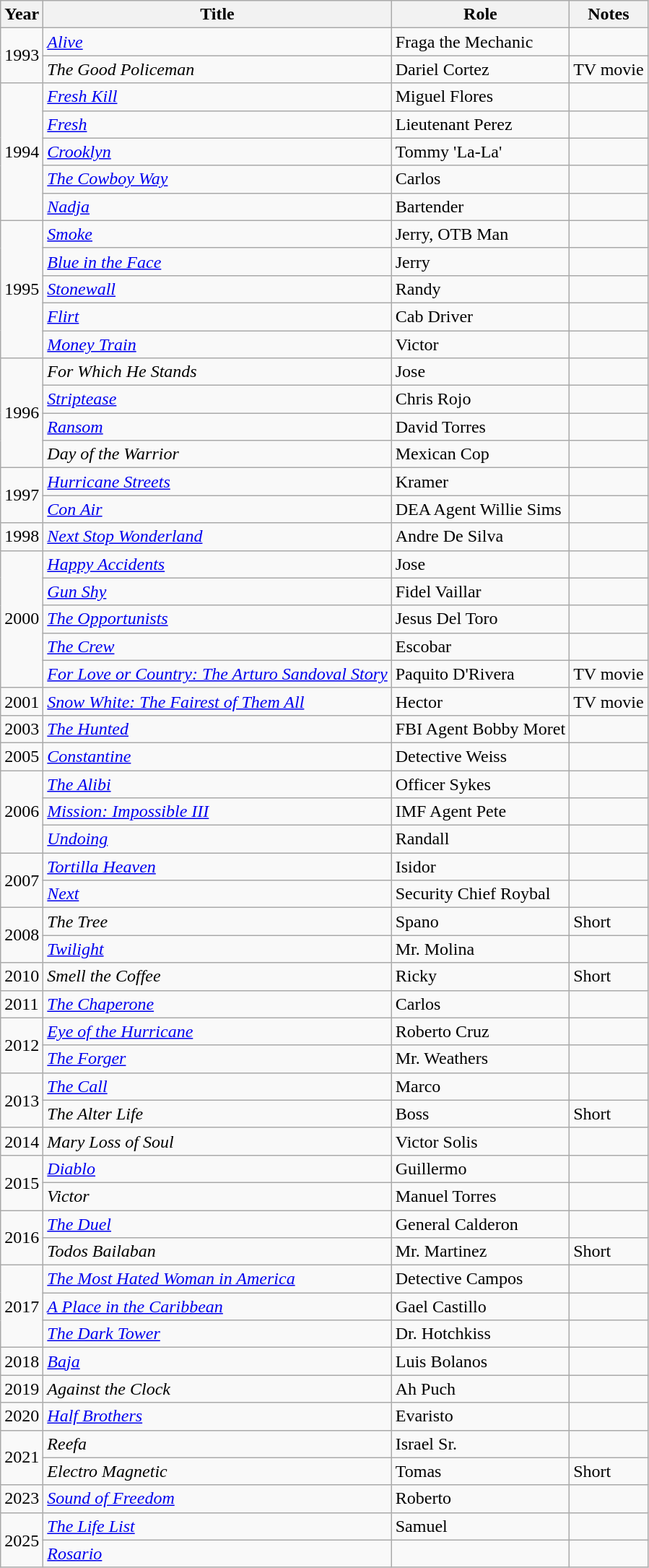<table class="wikitable sortable">
<tr>
<th>Year</th>
<th>Title</th>
<th>Role</th>
<th>Notes</th>
</tr>
<tr>
<td rowspan=2>1993</td>
<td><em><a href='#'>Alive</a></em></td>
<td>Fraga the Mechanic</td>
<td></td>
</tr>
<tr>
<td><em>The Good Policeman</em></td>
<td>Dariel Cortez</td>
<td>TV movie</td>
</tr>
<tr>
<td rowspan=5>1994</td>
<td><em><a href='#'>Fresh Kill</a></em></td>
<td>Miguel Flores</td>
<td></td>
</tr>
<tr>
<td><em><a href='#'>Fresh</a></em></td>
<td>Lieutenant Perez</td>
<td></td>
</tr>
<tr>
<td><em><a href='#'>Crooklyn</a></em></td>
<td>Tommy 'La-La'</td>
<td></td>
</tr>
<tr>
<td><em><a href='#'>The Cowboy Way</a></em></td>
<td>Carlos</td>
<td></td>
</tr>
<tr>
<td><em><a href='#'>Nadja</a></em></td>
<td>Bartender</td>
<td></td>
</tr>
<tr>
<td rowspan=5>1995</td>
<td><em><a href='#'>Smoke</a></em></td>
<td>Jerry, OTB Man</td>
<td></td>
</tr>
<tr>
<td><em><a href='#'>Blue in the Face</a></em></td>
<td>Jerry</td>
<td></td>
</tr>
<tr>
<td><em><a href='#'>Stonewall</a></em></td>
<td>Randy</td>
<td></td>
</tr>
<tr>
<td><em><a href='#'>Flirt</a></em></td>
<td>Cab Driver</td>
<td></td>
</tr>
<tr>
<td><em><a href='#'>Money Train</a></em></td>
<td>Victor</td>
<td></td>
</tr>
<tr>
<td rowspan=4>1996</td>
<td><em>For Which He Stands</em></td>
<td>Jose</td>
<td></td>
</tr>
<tr>
<td><em><a href='#'>Striptease</a></em></td>
<td>Chris Rojo</td>
<td></td>
</tr>
<tr>
<td><em><a href='#'>Ransom</a></em></td>
<td>David Torres</td>
<td></td>
</tr>
<tr>
<td><em>Day of the Warrior</em></td>
<td>Mexican Cop</td>
<td></td>
</tr>
<tr>
<td rowspan=2>1997</td>
<td><em><a href='#'>Hurricane Streets</a></em></td>
<td>Kramer</td>
<td></td>
</tr>
<tr>
<td><em><a href='#'>Con Air</a></em></td>
<td>DEA Agent Willie Sims</td>
<td></td>
</tr>
<tr>
<td>1998</td>
<td><em><a href='#'>Next Stop Wonderland</a></em></td>
<td>Andre De Silva</td>
<td></td>
</tr>
<tr>
<td rowspan=5>2000</td>
<td><em><a href='#'>Happy Accidents</a></em></td>
<td>Jose</td>
<td></td>
</tr>
<tr>
<td><em><a href='#'>Gun Shy</a></em></td>
<td>Fidel Vaillar</td>
<td></td>
</tr>
<tr>
<td><em><a href='#'>The Opportunists</a></em></td>
<td>Jesus Del Toro</td>
<td></td>
</tr>
<tr>
<td><em><a href='#'>The Crew</a></em></td>
<td>Escobar</td>
<td></td>
</tr>
<tr>
<td><em><a href='#'>For Love or Country: The Arturo Sandoval Story</a></em></td>
<td>Paquito D'Rivera</td>
<td>TV movie</td>
</tr>
<tr>
<td>2001</td>
<td><em><a href='#'>Snow White: The Fairest of Them All</a></em></td>
<td>Hector</td>
<td>TV movie</td>
</tr>
<tr>
<td>2003</td>
<td><em><a href='#'>The Hunted</a></em></td>
<td>FBI Agent Bobby Moret</td>
<td></td>
</tr>
<tr>
<td>2005</td>
<td><em><a href='#'>Constantine</a></em></td>
<td>Detective Weiss</td>
<td></td>
</tr>
<tr>
<td rowspan=3>2006</td>
<td><em><a href='#'>The Alibi</a></em></td>
<td>Officer Sykes</td>
<td></td>
</tr>
<tr>
<td><em><a href='#'>Mission: Impossible III</a></em></td>
<td>IMF Agent Pete</td>
<td></td>
</tr>
<tr>
<td><em><a href='#'>Undoing</a></em></td>
<td>Randall</td>
<td></td>
</tr>
<tr>
<td rowspan=2>2007</td>
<td><em><a href='#'>Tortilla Heaven</a></em></td>
<td>Isidor</td>
<td></td>
</tr>
<tr>
<td><em><a href='#'>Next</a></em></td>
<td>Security Chief Roybal</td>
<td></td>
</tr>
<tr>
<td rowspan=2>2008</td>
<td><em>The Tree</em></td>
<td>Spano</td>
<td>Short</td>
</tr>
<tr>
<td><em><a href='#'>Twilight</a></em></td>
<td>Mr. Molina</td>
<td></td>
</tr>
<tr>
<td>2010</td>
<td><em>Smell the Coffee</em></td>
<td>Ricky</td>
<td>Short</td>
</tr>
<tr>
<td>2011</td>
<td><em><a href='#'>The Chaperone</a></em></td>
<td>Carlos</td>
<td></td>
</tr>
<tr>
<td rowspan=2>2012</td>
<td><em><a href='#'>Eye of the Hurricane</a></em></td>
<td>Roberto Cruz</td>
<td></td>
</tr>
<tr>
<td><em><a href='#'>The Forger</a></em></td>
<td>Mr. Weathers</td>
<td></td>
</tr>
<tr>
<td rowspan=2>2013</td>
<td><em><a href='#'>The Call</a></em></td>
<td>Marco</td>
<td></td>
</tr>
<tr>
<td><em>The Alter Life</em></td>
<td>Boss</td>
<td>Short</td>
</tr>
<tr>
<td>2014</td>
<td><em>Mary Loss of Soul</em></td>
<td>Victor Solis</td>
<td></td>
</tr>
<tr>
<td rowspan=2>2015</td>
<td><em> <a href='#'>Diablo</a></em></td>
<td>Guillermo</td>
<td></td>
</tr>
<tr>
<td><em>Victor</em></td>
<td>Manuel Torres</td>
<td></td>
</tr>
<tr>
<td rowspan=2>2016</td>
<td><em><a href='#'>The Duel</a></em></td>
<td>General Calderon</td>
<td></td>
</tr>
<tr>
<td><em>Todos Bailaban</em></td>
<td>Mr. Martinez</td>
<td>Short</td>
</tr>
<tr>
<td rowspan=3>2017</td>
<td><em><a href='#'>The Most Hated Woman in America</a></em></td>
<td>Detective Campos</td>
<td></td>
</tr>
<tr>
<td><em><a href='#'>A Place in the Caribbean</a></em></td>
<td>Gael Castillo</td>
<td></td>
</tr>
<tr>
<td><em><a href='#'>The Dark Tower</a></em></td>
<td>Dr. Hotchkiss</td>
<td></td>
</tr>
<tr>
<td>2018</td>
<td><em> <a href='#'>Baja</a></em></td>
<td>Luis Bolanos</td>
<td></td>
</tr>
<tr>
<td>2019</td>
<td><em>Against the Clock</em></td>
<td>Ah Puch</td>
<td></td>
</tr>
<tr>
<td>2020</td>
<td><em><a href='#'>Half Brothers</a></em></td>
<td>Evaristo</td>
<td></td>
</tr>
<tr>
<td rowspan=2>2021</td>
<td><em>Reefa</em></td>
<td>Israel Sr.</td>
<td></td>
</tr>
<tr>
<td><em>Electro Magnetic</em></td>
<td>Tomas</td>
<td>Short</td>
</tr>
<tr>
<td>2023</td>
<td><em><a href='#'>Sound of Freedom</a></em></td>
<td>Roberto</td>
<td></td>
</tr>
<tr>
<td rowspan="2">2025</td>
<td><em><a href='#'>The Life List</a></em></td>
<td>Samuel</td>
<td></td>
</tr>
<tr>
<td><em><a href='#'>Rosario</a></em></td>
<td></td>
<td></td>
</tr>
</table>
